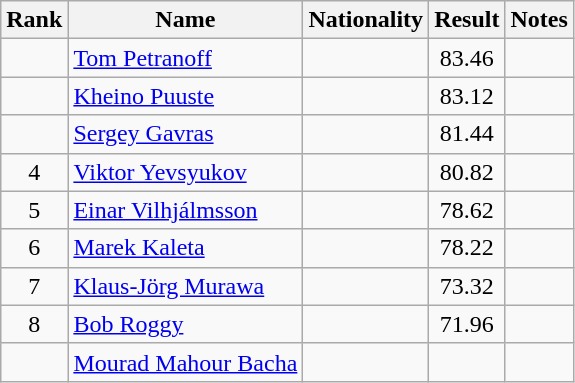<table class="wikitable sortable" style="text-align:center">
<tr>
<th>Rank</th>
<th>Name</th>
<th>Nationality</th>
<th>Result</th>
<th>Notes</th>
</tr>
<tr>
<td></td>
<td align=left><a href='#'>Tom Petranoff</a></td>
<td align=left></td>
<td>83.46</td>
<td></td>
</tr>
<tr>
<td></td>
<td align=left><a href='#'>Kheino Puuste</a></td>
<td align=left></td>
<td>83.12</td>
<td></td>
</tr>
<tr>
<td></td>
<td align=left><a href='#'>Sergey Gavras</a></td>
<td align=left></td>
<td>81.44</td>
<td></td>
</tr>
<tr>
<td>4</td>
<td align=left><a href='#'>Viktor Yevsyukov</a></td>
<td align=left></td>
<td>80.82</td>
<td></td>
</tr>
<tr>
<td>5</td>
<td align=left><a href='#'>Einar Vilhjálmsson</a></td>
<td align=left></td>
<td>78.62</td>
<td></td>
</tr>
<tr>
<td>6</td>
<td align=left><a href='#'>Marek Kaleta</a></td>
<td align=left></td>
<td>78.22</td>
<td></td>
</tr>
<tr>
<td>7</td>
<td align=left><a href='#'>Klaus-Jörg Murawa</a></td>
<td align=left></td>
<td>73.32</td>
<td></td>
</tr>
<tr>
<td>8</td>
<td align=left><a href='#'>Bob Roggy</a></td>
<td align=left></td>
<td>71.96</td>
<td></td>
</tr>
<tr>
<td></td>
<td align=left><a href='#'>Mourad Mahour Bacha</a></td>
<td align=left></td>
<td></td>
<td></td>
</tr>
</table>
